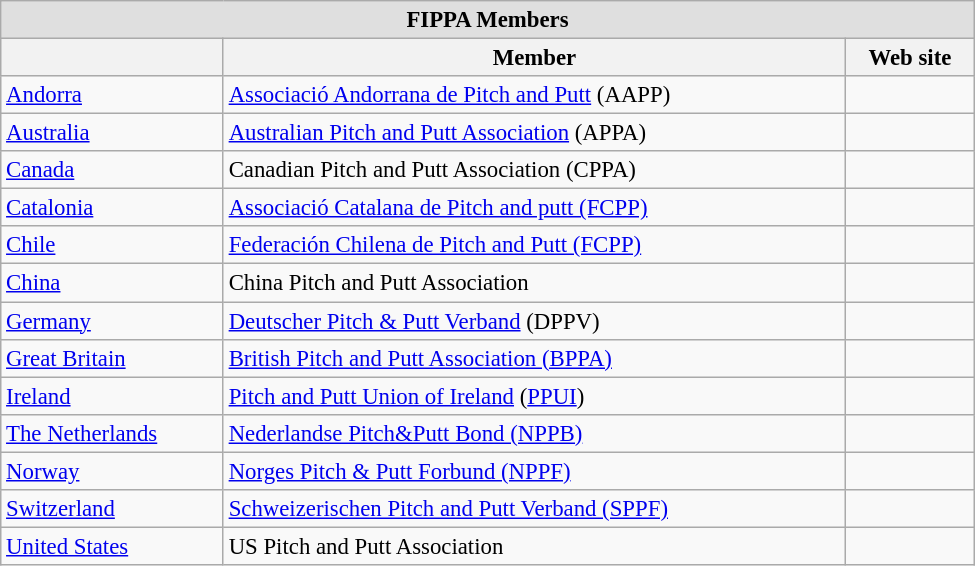<table class="wikitable" style=font-size:95% width=650>
<tr align=center style="background:#dfdfdf;">
<td colspan=3><strong>FIPPA Members</strong></td>
</tr>
<tr>
<th></th>
<th>Member</th>
<th>Web site</th>
</tr>
<tr>
<td> <a href='#'>Andorra</a></td>
<td><a href='#'>Associació Andorrana de Pitch and Putt</a> (AAPP)</td>
<td></td>
</tr>
<tr>
<td> <a href='#'>Australia</a></td>
<td><a href='#'>Australian Pitch and Putt Association</a> (APPA)</td>
<td></td>
</tr>
<tr>
<td> <a href='#'>Canada</a></td>
<td>Canadian Pitch and Putt Association (CPPA)</td>
<td></td>
</tr>
<tr>
<td> <a href='#'>Catalonia</a></td>
<td><a href='#'>Associació Catalana de Pitch and putt (FCPP)</a></td>
<td></td>
</tr>
<tr>
<td> <a href='#'>Chile</a></td>
<td><a href='#'>Federación Chilena de Pitch and Putt (FCPP)</a></td>
<td></td>
</tr>
<tr>
<td> <a href='#'>China</a></td>
<td>China Pitch and Putt Association</td>
<td></td>
</tr>
<tr>
<td> <a href='#'>Germany</a></td>
<td><a href='#'>Deutscher Pitch & Putt Verband</a> (DPPV)</td>
<td></td>
</tr>
<tr>
<td> <a href='#'>Great Britain</a></td>
<td><a href='#'>British Pitch and Putt Association (BPPA)</a></td>
<td> </td>
</tr>
<tr>
<td> <a href='#'>Ireland</a></td>
<td><a href='#'>Pitch and Putt Union of Ireland</a> (<a href='#'>PPUI</a>)</td>
<td></td>
</tr>
<tr>
<td> <a href='#'>The Netherlands</a></td>
<td><a href='#'>Nederlandse Pitch&Putt Bond (NPPB)</a></td>
<td></td>
</tr>
<tr>
<td> <a href='#'>Norway</a></td>
<td><a href='#'>Norges Pitch & Putt Forbund (NPPF)</a></td>
<td></td>
</tr>
<tr>
<td> <a href='#'>Switzerland</a></td>
<td><a href='#'>Schweizerischen Pitch and Putt Verband (SPPF)</a></td>
<td></td>
</tr>
<tr>
<td> <a href='#'>United States</a></td>
<td>US Pitch and Putt Association</td>
<td></td>
</tr>
</table>
